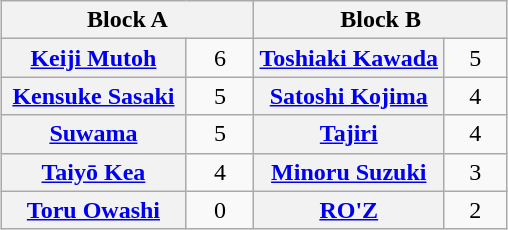<table class="wikitable" style="margin: 1em auto 1em auto;text-align:center">
<tr>
<th colspan="2" style="width:50%">Block A</th>
<th colspan="2" style="width:50%">Block B</th>
</tr>
<tr>
<th><a href='#'>Keiji Mutoh</a></th>
<td style="width:35px">6</td>
<th><a href='#'>Toshiaki Kawada</a></th>
<td style="width:35px">5</td>
</tr>
<tr>
<th><a href='#'>Kensuke Sasaki</a></th>
<td>5</td>
<th><a href='#'>Satoshi Kojima</a></th>
<td>4</td>
</tr>
<tr>
<th><a href='#'>Suwama</a></th>
<td>5</td>
<th><a href='#'>Tajiri</a></th>
<td>4</td>
</tr>
<tr>
<th><a href='#'>Taiyō Kea</a></th>
<td>4</td>
<th><a href='#'>Minoru Suzuki</a></th>
<td>3</td>
</tr>
<tr>
<th><a href='#'>Toru Owashi</a></th>
<td>0</td>
<th><a href='#'>RO'Z</a></th>
<td>2</td>
</tr>
</table>
